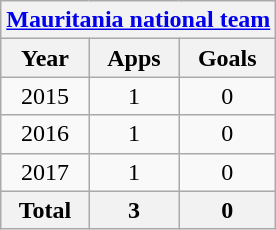<table class="wikitable" style="text-align:center">
<tr>
<th colspan=3><a href='#'>Mauritania national team</a></th>
</tr>
<tr>
<th>Year</th>
<th>Apps</th>
<th>Goals</th>
</tr>
<tr>
<td>2015</td>
<td>1</td>
<td>0</td>
</tr>
<tr>
<td>2016</td>
<td>1</td>
<td>0</td>
</tr>
<tr>
<td>2017</td>
<td>1</td>
<td>0</td>
</tr>
<tr>
<th>Total</th>
<th>3</th>
<th>0</th>
</tr>
</table>
